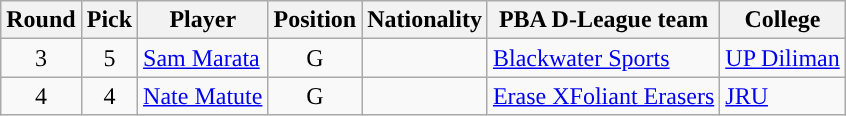<table class="wikitable sortable sortable">
<tr>
<th>Round</th>
<th>Pick</th>
<th>Player</th>
<th>Position</th>
<th>Nationality</th>
<th>PBA D-League team</th>
<th>College</th>
</tr>
<tr>
<td align=center>3</td>
<td align=center>5</td>
<td><a href='#'>Sam Marata</a></td>
<td align=center>G</td>
<td></td>
<td><a href='#'>Blackwater Sports</a></td>
<td><a href='#'>UP Diliman</a></td>
</tr>
<tr>
<td align=center>4</td>
<td align=center>4</td>
<td><a href='#'>Nate Matute</a></td>
<td align=center>G</td>
<td></td>
<td><a href='#'>Erase XFoliant Erasers</a></td>
<td><a href='#'>JRU</a></td>
</tr>
</table>
